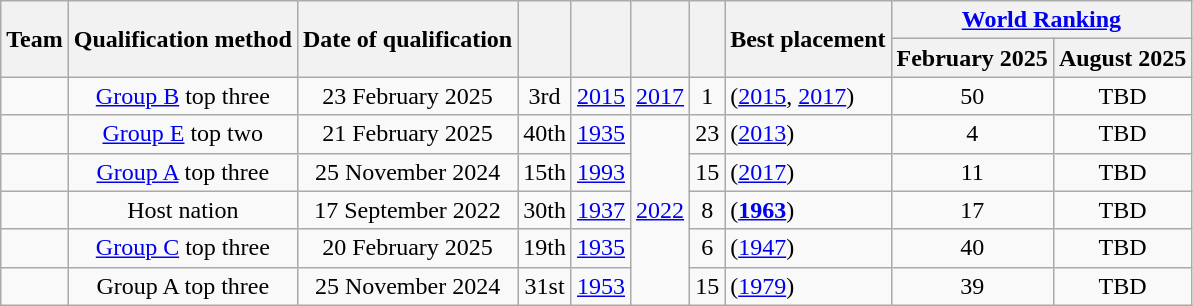<table class="wikitable sortable">
<tr>
<th rowspan=2>Team</th>
<th rowspan=2>Qualification method</th>
<th rowspan=2>Date of qualification</th>
<th rowspan=2></th>
<th rowspan=2></th>
<th rowspan=2></th>
<th rowspan=2></th>
<th rowspan=2>Best placement</th>
<th colspan=2><a href='#'>World Ranking</a></th>
</tr>
<tr>
<th>February 2025</th>
<th>August 2025</th>
</tr>
<tr>
<td></td>
<td align="center"><a href='#'>Group B</a> top three</td>
<td align="center">23 February 2025</td>
<td align="center">3rd</td>
<td align="center"><a href='#'>2015</a></td>
<td align="center"><a href='#'>2017</a></td>
<td align="center">1</td>
<td> (<a href='#'>2015</a>, <a href='#'>2017</a>)</td>
<td align="center">50</td>
<td align="center">TBD</td>
</tr>
<tr>
<td></td>
<td align="center"><a href='#'>Group E</a> top two</td>
<td align="center">21 February 2025</td>
<td align="center">40th</td>
<td align="center"><a href='#'>1935</a></td>
<td align="center" rowspan=5><a href='#'>2022</a></td>
<td align="center">23</td>
<td> (<a href='#'>2013</a>)</td>
<td align="center">4</td>
<td align="center">TBD</td>
</tr>
<tr>
<td></td>
<td align="center"><a href='#'>Group A</a> top three</td>
<td align="center">25 November 2024</td>
<td align="center">15th</td>
<td align="center"><a href='#'>1993</a></td>
<td align="center">15</td>
<td> (<a href='#'>2017</a>)</td>
<td align="center">11</td>
<td align="center">TBD</td>
</tr>
<tr>
<td></td>
<td align="center">Host nation</td>
<td align="center">17 September 2022</td>
<td align="center">30th</td>
<td align="center"><a href='#'>1937</a></td>
<td align="center">8</td>
<td> (<a href='#'><strong>1963</strong></a>)</td>
<td align="center">17</td>
<td align="center">TBD</td>
</tr>
<tr>
<td></td>
<td align="center"><a href='#'>Group C</a> top three</td>
<td align="center">20 February 2025</td>
<td align="center">19th</td>
<td align="center"><a href='#'>1935</a></td>
<td align="center">6</td>
<td> (<a href='#'>1947</a>)</td>
<td align="center">40</td>
<td align="center">TBD</td>
</tr>
<tr>
<td></td>
<td align="center">Group A top three</td>
<td align="center">25 November 2024</td>
<td align="center">31st</td>
<td align="center"><a href='#'>1953</a></td>
<td align="center">15</td>
<td> (<a href='#'>1979</a>)</td>
<td align="center">39</td>
<td align="center">TBD</td>
</tr>
</table>
